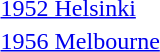<table>
<tr>
<td><a href='#'>1952 Helsinki</a><br></td>
<td></td>
<td></td>
<td></td>
</tr>
<tr>
<td><a href='#'>1956 Melbourne</a><br></td>
<td></td>
<td></td>
<td></td>
</tr>
</table>
